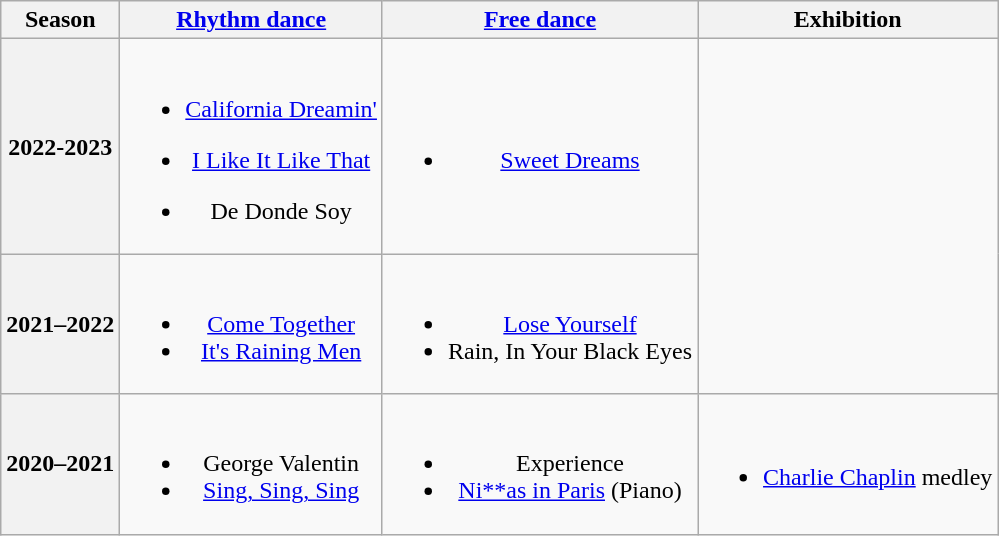<table class=wikitable style=text-align:center>
<tr>
<th>Season</th>
<th><a href='#'>Rhythm dance</a></th>
<th><a href='#'>Free dance</a></th>
<th>Exhibition</th>
</tr>
<tr>
<th>2022-2023<br></th>
<td><br><ul><li><a href='#'>California Dreamin'</a></li></ul><ul><li><a href='#'>I Like It Like That</a></li></ul><ul><li>De Donde Soy</li></ul></td>
<td><br><ul><li><a href='#'>Sweet Dreams</a><br></li></ul></td>
</tr>
<tr>
<th>2021–2022 <br> </th>
<td><br><ul><li> <a href='#'>Come Together</a> <br> </li><li> <a href='#'>It's Raining Men</a> <br> </li></ul></td>
<td><br><ul><li><a href='#'>Lose Yourself</a> <br> </li><li>Rain, In Your Black Eyes <br> </li></ul></td>
</tr>
<tr>
<th>2020–2021 <br> </th>
<td><br><ul><li> George Valentin <br> </li><li> <a href='#'>Sing, Sing, Sing</a> <br> </li></ul></td>
<td><br><ul><li>Experience <br> </li><li><a href='#'>Ni**as in Paris</a> (Piano) <br> </li></ul></td>
<td><br><ul><li><a href='#'>Charlie Chaplin</a> medley</li></ul></td>
</tr>
</table>
